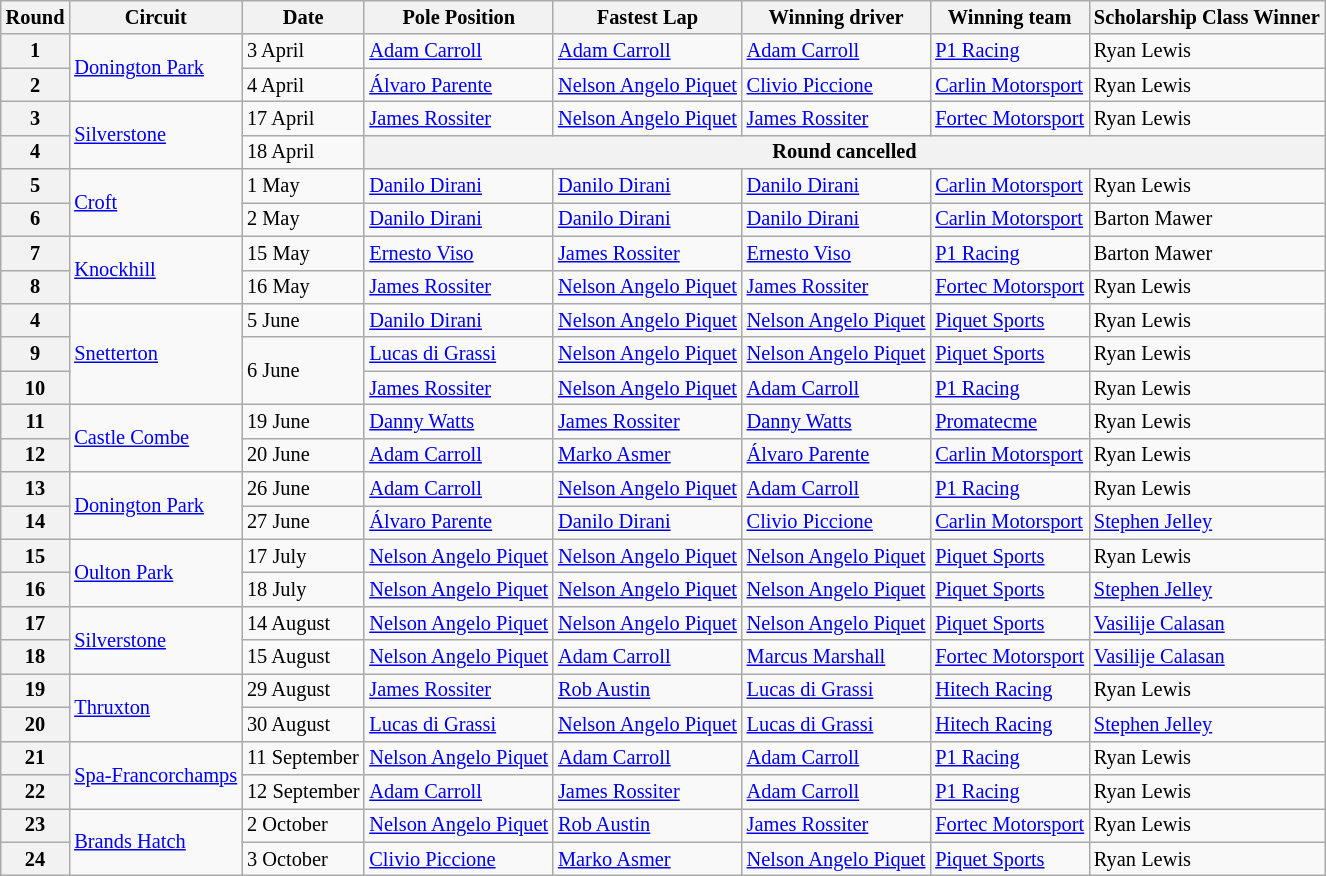<table class="wikitable" style="font-size: 85%;">
<tr>
<th nowrap>Round</th>
<th nowrap>Circuit</th>
<th nowrap>Date</th>
<th nowrap>Pole Position</th>
<th nowrap>Fastest Lap</th>
<th nowrap>Winning driver</th>
<th nowrap>Winning team</th>
<th nowrap>Scholarship Class Winner</th>
</tr>
<tr>
<th>1</th>
<td rowspan=2> <a href='#'>Donington Park</a></td>
<td>3 April</td>
<td> <a href='#'>Adam Carroll</a></td>
<td> <a href='#'>Adam Carroll</a></td>
<td> <a href='#'>Adam Carroll</a></td>
<td><a href='#'>P1 Racing</a></td>
<td> Ryan Lewis</td>
</tr>
<tr>
<th>2</th>
<td>4 April</td>
<td> <a href='#'>Álvaro Parente</a></td>
<td> <a href='#'>Nelson Angelo Piquet</a></td>
<td> <a href='#'>Clivio Piccione</a></td>
<td><a href='#'>Carlin Motorsport</a></td>
<td> Ryan Lewis</td>
</tr>
<tr>
<th>3</th>
<td rowspan=2> <a href='#'>Silverstone</a></td>
<td>17 April</td>
<td> <a href='#'>James Rossiter</a></td>
<td> <a href='#'>Nelson Angelo Piquet</a></td>
<td> <a href='#'>James Rossiter</a></td>
<td nowrap><a href='#'>Fortec Motorsport</a></td>
<td> Ryan Lewis</td>
</tr>
<tr>
<th>4</th>
<td>18 April</td>
<th colspan=5>Round cancelled</th>
</tr>
<tr>
<th>5</th>
<td rowspan=2> <a href='#'>Croft</a></td>
<td>1 May</td>
<td> <a href='#'>Danilo Dirani</a></td>
<td> <a href='#'>Danilo Dirani</a></td>
<td> <a href='#'>Danilo Dirani</a></td>
<td><a href='#'>Carlin Motorsport</a></td>
<td> Ryan Lewis</td>
</tr>
<tr>
<th>6</th>
<td>2 May</td>
<td> <a href='#'>Danilo Dirani</a></td>
<td> <a href='#'>Danilo Dirani</a></td>
<td> <a href='#'>Danilo Dirani</a></td>
<td><a href='#'>Carlin Motorsport</a></td>
<td> Barton Mawer</td>
</tr>
<tr>
<th>7</th>
<td rowspan=2> <a href='#'>Knockhill</a></td>
<td>15 May</td>
<td> <a href='#'>Ernesto Viso</a></td>
<td> <a href='#'>James Rossiter</a></td>
<td> <a href='#'>Ernesto Viso</a></td>
<td><a href='#'>P1 Racing</a></td>
<td> Barton Mawer</td>
</tr>
<tr>
<th>8</th>
<td>16 May</td>
<td> <a href='#'>James Rossiter</a></td>
<td> <a href='#'>Nelson Angelo Piquet</a></td>
<td> <a href='#'>James Rossiter</a></td>
<td><a href='#'>Fortec Motorsport</a></td>
<td> Ryan Lewis</td>
</tr>
<tr>
<th>4</th>
<td rowspan=3> <a href='#'>Snetterton</a></td>
<td>5 June</td>
<td> <a href='#'>Danilo Dirani</a></td>
<td> <a href='#'>Nelson Angelo Piquet</a></td>
<td> <a href='#'>Nelson Angelo Piquet</a></td>
<td><a href='#'>Piquet Sports</a></td>
<td> Ryan Lewis</td>
</tr>
<tr>
<th>9</th>
<td rowspan=2>6 June</td>
<td> <a href='#'>Lucas di Grassi</a></td>
<td> <a href='#'>Nelson Angelo Piquet</a></td>
<td> <a href='#'>Nelson Angelo Piquet</a></td>
<td><a href='#'>Piquet Sports</a></td>
<td> Ryan Lewis</td>
</tr>
<tr>
<th>10</th>
<td> <a href='#'>James Rossiter</a></td>
<td> <a href='#'>Nelson Angelo Piquet</a></td>
<td> <a href='#'>Adam Carroll</a></td>
<td><a href='#'>P1 Racing</a></td>
<td> Ryan Lewis</td>
</tr>
<tr>
<th>11</th>
<td rowspan=2> <a href='#'>Castle Combe</a></td>
<td>19 June</td>
<td> <a href='#'>Danny Watts</a></td>
<td> <a href='#'>James Rossiter</a></td>
<td> <a href='#'>Danny Watts</a></td>
<td><a href='#'>Promatecme</a></td>
<td> Ryan Lewis</td>
</tr>
<tr>
<th>12</th>
<td>20 June</td>
<td> <a href='#'>Adam Carroll</a></td>
<td> <a href='#'>Marko Asmer</a></td>
<td> <a href='#'>Álvaro Parente</a></td>
<td><a href='#'>Carlin Motorsport</a></td>
<td> Ryan Lewis</td>
</tr>
<tr>
<th>13</th>
<td rowspan=2> <a href='#'>Donington Park</a></td>
<td>26 June</td>
<td> <a href='#'>Adam Carroll</a></td>
<td> <a href='#'>Nelson Angelo Piquet</a></td>
<td> <a href='#'>Adam Carroll</a></td>
<td><a href='#'>P1 Racing</a></td>
<td> Ryan Lewis</td>
</tr>
<tr>
<th>14</th>
<td>27 June</td>
<td> <a href='#'>Álvaro Parente</a></td>
<td> <a href='#'>Danilo Dirani</a></td>
<td> <a href='#'>Clivio Piccione</a></td>
<td><a href='#'>Carlin Motorsport</a></td>
<td> <a href='#'>Stephen Jelley</a></td>
</tr>
<tr>
<th>15</th>
<td rowspan=2> <a href='#'>Oulton Park</a></td>
<td>17 July</td>
<td nowrap> <a href='#'>Nelson Angelo Piquet</a></td>
<td nowrap> <a href='#'>Nelson Angelo Piquet</a></td>
<td nowrap> <a href='#'>Nelson Angelo Piquet</a></td>
<td><a href='#'>Piquet Sports</a></td>
<td> Ryan Lewis</td>
</tr>
<tr>
<th>16</th>
<td>18 July</td>
<td> <a href='#'>Nelson Angelo Piquet</a></td>
<td> <a href='#'>Nelson Angelo Piquet</a></td>
<td> <a href='#'>Nelson Angelo Piquet</a></td>
<td><a href='#'>Piquet Sports</a></td>
<td> <a href='#'>Stephen Jelley</a></td>
</tr>
<tr>
<th>17</th>
<td rowspan=2> <a href='#'>Silverstone</a></td>
<td>14 August</td>
<td> <a href='#'>Nelson Angelo Piquet</a></td>
<td> <a href='#'>Nelson Angelo Piquet</a></td>
<td> <a href='#'>Nelson Angelo Piquet</a></td>
<td><a href='#'>Piquet Sports</a></td>
<td> <a href='#'>Vasilije Calasan</a></td>
</tr>
<tr>
<th>18</th>
<td>15 August</td>
<td> <a href='#'>Nelson Angelo Piquet</a></td>
<td> <a href='#'>Adam Carroll</a></td>
<td> <a href='#'>Marcus Marshall</a></td>
<td><a href='#'>Fortec Motorsport</a></td>
<td> <a href='#'>Vasilije Calasan</a></td>
</tr>
<tr>
<th>19</th>
<td rowspan=2> <a href='#'>Thruxton</a></td>
<td>29 August</td>
<td> <a href='#'>James Rossiter</a></td>
<td> <a href='#'>Rob Austin</a></td>
<td> <a href='#'>Lucas di Grassi</a></td>
<td><a href='#'>Hitech Racing</a></td>
<td> Ryan Lewis</td>
</tr>
<tr>
<th>20</th>
<td>30 August</td>
<td> <a href='#'>Lucas di Grassi</a></td>
<td> <a href='#'>Nelson Angelo Piquet</a></td>
<td> <a href='#'>Lucas di Grassi</a></td>
<td><a href='#'>Hitech Racing</a></td>
<td> <a href='#'>Stephen Jelley</a></td>
</tr>
<tr>
<th>21</th>
<td rowspan=2 nowrap> <a href='#'>Spa-Francorchamps</a></td>
<td nowrap>11 September</td>
<td> <a href='#'>Nelson Angelo Piquet</a></td>
<td> <a href='#'>Adam Carroll</a></td>
<td> <a href='#'>Adam Carroll</a></td>
<td><a href='#'>P1 Racing</a></td>
<td> Ryan Lewis</td>
</tr>
<tr>
<th>22</th>
<td nowrap>12 September</td>
<td> <a href='#'>Adam Carroll</a></td>
<td> <a href='#'>James Rossiter</a></td>
<td> <a href='#'>Adam Carroll</a></td>
<td><a href='#'>P1 Racing</a></td>
<td> Ryan Lewis</td>
</tr>
<tr>
<th>23</th>
<td rowspan=2> <a href='#'>Brands Hatch</a></td>
<td>2 October</td>
<td> <a href='#'>Nelson Angelo Piquet</a></td>
<td> <a href='#'>Rob Austin</a></td>
<td> <a href='#'>James Rossiter</a></td>
<td><a href='#'>Fortec Motorsport</a></td>
<td> Ryan Lewis</td>
</tr>
<tr>
<th>24</th>
<td>3 October</td>
<td> <a href='#'>Clivio Piccione</a></td>
<td> <a href='#'>Marko Asmer</a></td>
<td> <a href='#'>Nelson Angelo Piquet</a></td>
<td><a href='#'>Piquet Sports</a></td>
<td> Ryan Lewis</td>
</tr>
</table>
